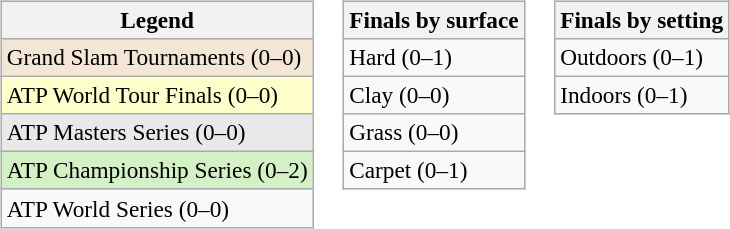<table>
<tr valign=top>
<td><br><table class=wikitable style=font-size:97%>
<tr>
<th>Legend</th>
</tr>
<tr style="background:#f3e6d7;">
<td>Grand Slam Tournaments (0–0)</td>
</tr>
<tr style="background:#ffc;">
<td>ATP World Tour Finals (0–0)</td>
</tr>
<tr style="background:#e9e9e9;">
<td>ATP Masters Series (0–0)</td>
</tr>
<tr style="background:#d4f1c5;">
<td>ATP Championship Series (0–2)</td>
</tr>
<tr>
<td>ATP World Series (0–0)</td>
</tr>
</table>
</td>
<td><br><table class=wikitable style=font-size:97%>
<tr>
<th>Finals by surface</th>
</tr>
<tr>
<td>Hard (0–1)</td>
</tr>
<tr>
<td>Clay (0–0)</td>
</tr>
<tr>
<td>Grass (0–0)</td>
</tr>
<tr>
<td>Carpet (0–1)</td>
</tr>
</table>
</td>
<td><br><table class=wikitable style=font-size:97%>
<tr>
<th>Finals by setting</th>
</tr>
<tr>
<td>Outdoors (0–1)</td>
</tr>
<tr>
<td>Indoors (0–1)</td>
</tr>
</table>
</td>
</tr>
</table>
